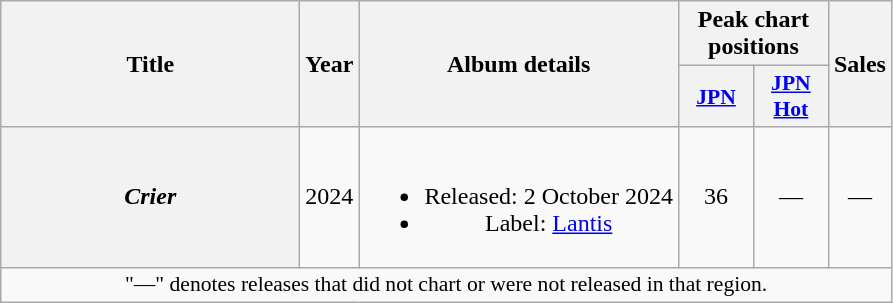<table class="wikitable plainrowheaders" style="text-align:center;">
<tr>
<th scope="col" rowspan="2" style="width:12em;">Title</th>
<th scope="col" rowspan="2">Year</th>
<th scope="col" rowspan="2">Album details</th>
<th scope="col" colspan="2">Peak chart positions</th>
<th scope="col" rowspan="2">Sales</th>
</tr>
<tr>
<th scope="col" style="width:3em;font-size:90%;"><a href='#'>JPN</a></th>
<th scope="col" style="width:3em;font-size:90%;"><a href='#'>JPN<br>Hot</a></th>
</tr>
<tr>
<th scope="row"><em>Crier</em></th>
<td>2024</td>
<td><br><ul><li>Released: 2 October 2024</li><li>Label: <a href='#'>Lantis</a></li></ul></td>
<td>36</td>
<td>—</td>
<td>—</td>
</tr>
<tr>
<td colspan="6" style="font-size:90%;">"—" denotes releases that did not chart or were not released in that region.</td>
</tr>
</table>
